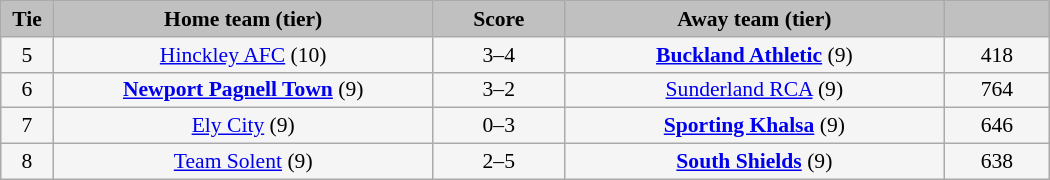<table class="wikitable" style="width: 700px; background:WhiteSmoke; text-align:center; font-size:90%">
<tr>
<td scope="col" style="width:  5.00%; background:silver;"><strong>Tie</strong></td>
<td scope="col" style="width: 36.25%; background:silver;"><strong>Home team (tier)</strong></td>
<td scope="col" style="width: 12.50%; background:silver;"><strong>Score</strong></td>
<td scope="col" style="width: 36.25%; background:silver;"><strong>Away team (tier)</strong></td>
<td scope="col" style="width: 10.00%; background:silver;"><strong></strong></td>
</tr>
<tr>
<td>5</td>
<td><a href='#'>Hinckley AFC</a> (10)</td>
<td>3–4 </td>
<td><strong><a href='#'>Buckland Athletic</a></strong> (9)</td>
<td>418</td>
</tr>
<tr>
<td>6</td>
<td><strong><a href='#'>Newport Pagnell Town</a></strong> (9)</td>
<td>3–2 </td>
<td><a href='#'>Sunderland RCA</a> (9)</td>
<td>764</td>
</tr>
<tr>
<td>7</td>
<td><a href='#'>Ely City</a> (9)</td>
<td>0–3</td>
<td><strong><a href='#'>Sporting Khalsa</a></strong> (9)</td>
<td>646</td>
</tr>
<tr>
<td>8</td>
<td><a href='#'>Team Solent</a> (9)</td>
<td>2–5</td>
<td><strong><a href='#'>South Shields</a></strong> (9)</td>
<td>638</td>
</tr>
</table>
